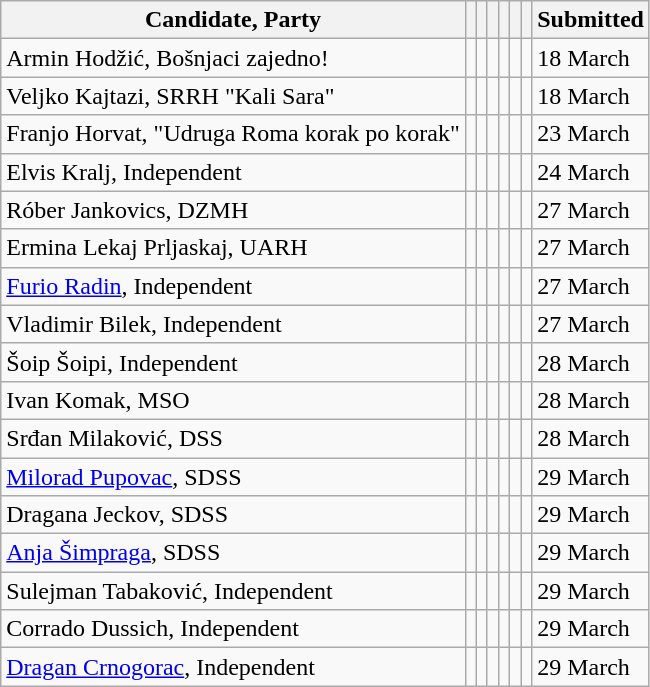<table class="wikitable">
<tr>
<th>Candidate, Party</th>
<th></th>
<th></th>
<th></th>
<th></th>
<th></th>
<th></th>
<th>Submitted</th>
</tr>
<tr>
<td>Armin Hodžić, Bošnjaci zajedno!</td>
<td></td>
<td></td>
<td></td>
<td></td>
<td></td>
<td></td>
<td>18 March</td>
</tr>
<tr>
<td>Veljko Kajtazi, SRRH "Kali Sara"</td>
<td></td>
<td></td>
<td></td>
<td></td>
<td></td>
<td></td>
<td>18 March</td>
</tr>
<tr>
<td>Franjo Horvat, "Udruga Roma korak po korak"</td>
<td></td>
<td></td>
<td></td>
<td></td>
<td></td>
<td></td>
<td>23 March</td>
</tr>
<tr>
<td>Elvis Kralj, Independent</td>
<td></td>
<td></td>
<td></td>
<td></td>
<td></td>
<td></td>
<td>24 March</td>
</tr>
<tr>
<td>Róber Jankovics, DZMH</td>
<td></td>
<td></td>
<td></td>
<td></td>
<td></td>
<td></td>
<td>27 March</td>
</tr>
<tr>
<td>Ermina Lekaj Prljaskaj, UARH</td>
<td></td>
<td></td>
<td></td>
<td></td>
<td></td>
<td></td>
<td>27 March</td>
</tr>
<tr>
<td><a href='#'>Furio Radin</a>, Independent</td>
<td></td>
<td></td>
<td></td>
<td></td>
<td></td>
<td></td>
<td>27 March</td>
</tr>
<tr>
<td>Vladimir Bilek, Independent</td>
<td></td>
<td></td>
<td></td>
<td></td>
<td></td>
<td></td>
<td>27 March</td>
</tr>
<tr>
<td>Šoip Šoipi, Independent</td>
<td></td>
<td></td>
<td></td>
<td></td>
<td></td>
<td></td>
<td>28 March</td>
</tr>
<tr>
<td>Ivan Komak, MSO</td>
<td></td>
<td></td>
<td></td>
<td></td>
<td></td>
<td></td>
<td>28 March</td>
</tr>
<tr>
<td>Srđan Milaković, DSS</td>
<td></td>
<td></td>
<td></td>
<td></td>
<td></td>
<td></td>
<td>28 March</td>
</tr>
<tr>
<td><a href='#'>Milorad Pupovac</a>, SDSS</td>
<td></td>
<td></td>
<td></td>
<td></td>
<td></td>
<td></td>
<td>29 March</td>
</tr>
<tr>
<td>Dragana Jeckov, SDSS</td>
<td></td>
<td></td>
<td></td>
<td></td>
<td></td>
<td></td>
<td>29 March</td>
</tr>
<tr>
<td><a href='#'>Anja Šimpraga</a>, SDSS</td>
<td></td>
<td></td>
<td></td>
<td></td>
<td></td>
<td></td>
<td>29 March</td>
</tr>
<tr>
<td>Sulejman Tabaković, Independent</td>
<td></td>
<td></td>
<td></td>
<td></td>
<td></td>
<td></td>
<td>29 March</td>
</tr>
<tr>
<td>Corrado Dussich, Independent</td>
<td></td>
<td></td>
<td></td>
<td></td>
<td></td>
<td></td>
<td>29 March</td>
</tr>
<tr>
<td><a href='#'>Dragan Crnogorac</a>, Independent</td>
<td></td>
<td></td>
<td></td>
<td></td>
<td></td>
<td></td>
<td>29 March</td>
</tr>
</table>
